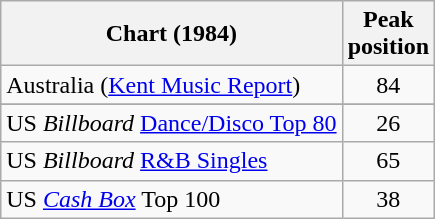<table class="wikitable sortable">
<tr>
<th>Chart (1984)</th>
<th>Peak<br>position</th>
</tr>
<tr>
<td>Australia (<a href='#'>Kent Music Report</a>)</td>
<td align="center">84</td>
</tr>
<tr>
</tr>
<tr>
<td>US <em>Billboard</em> <a href='#'>Dance/Disco Top 80</a></td>
<td align="center">26</td>
</tr>
<tr>
<td>US <em>Billboard</em> <a href='#'>R&B Singles</a></td>
<td align="center">65</td>
</tr>
<tr>
<td>US <a href='#'><em>Cash Box</em></a> Top 100</td>
<td align="center">38</td>
</tr>
</table>
